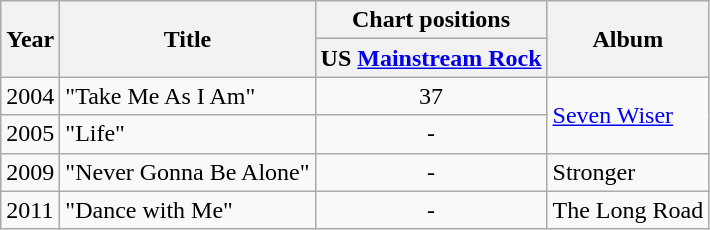<table class="wikitable">
<tr>
<th rowspan="2">Year</th>
<th rowspan="2">Title</th>
<th colspan="1">Chart positions</th>
<th rowspan="2">Album</th>
</tr>
<tr>
<th>US <a href='#'>Mainstream Rock</a></th>
</tr>
<tr>
<td>2004</td>
<td>"Take Me As I Am"</td>
<td align="center">37</td>
<td rowspan="2"><a href='#'>Seven Wiser</a></td>
</tr>
<tr>
<td>2005</td>
<td>"Life"</td>
<td align="center">-</td>
</tr>
<tr>
<td>2009</td>
<td>"Never Gonna Be Alone"</td>
<td align="center">-</td>
<td rowspan="1">Stronger</td>
</tr>
<tr>
<td>2011</td>
<td>"Dance with Me"</td>
<td align="center">-</td>
<td rowspan="2">The Long Road</td>
</tr>
</table>
